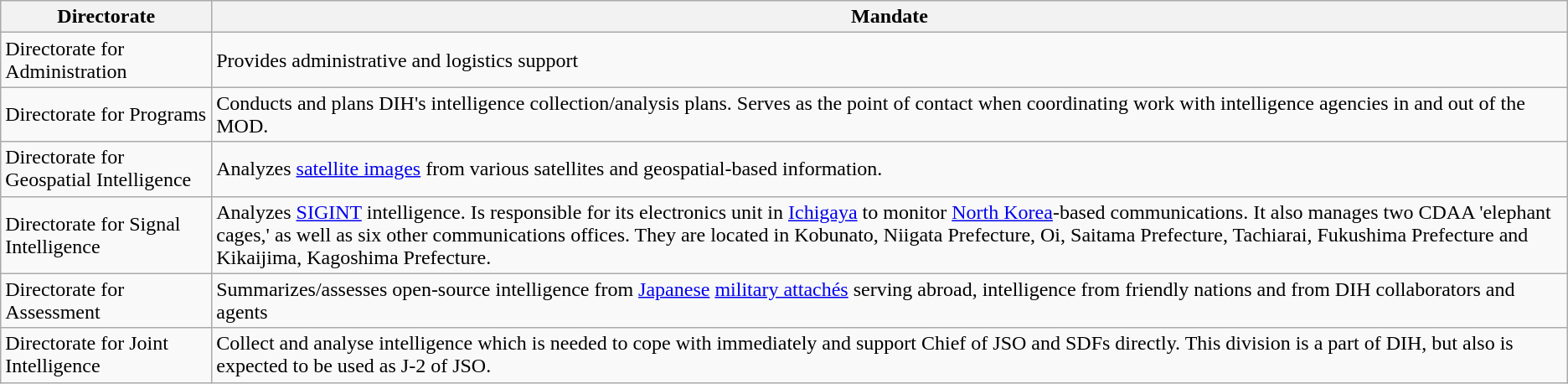<table class="wikitable">
<tr>
<th>Directorate</th>
<th>Mandate</th>
</tr>
<tr>
<td>Directorate for Administration</td>
<td>Provides administrative and logistics support</td>
</tr>
<tr>
<td>Directorate for Programs</td>
<td>Conducts and plans DIH's intelligence collection/analysis plans. Serves as the point of contact when coordinating work with intelligence agencies in and out of the MOD.</td>
</tr>
<tr>
<td>Directorate for Geospatial Intelligence</td>
<td>Analyzes <a href='#'>satellite images</a> from various satellites and geospatial-based information.</td>
</tr>
<tr>
<td>Directorate for Signal Intelligence</td>
<td>Analyzes <a href='#'>SIGINT</a> intelligence. Is responsible for its electronics unit in <a href='#'>Ichigaya</a> to monitor <a href='#'>North Korea</a>-based communications. It also manages two CDAA 'elephant cages,' as well as six other communications offices. They are located in Kobunato, Niigata Prefecture, Oi, Saitama Prefecture, Tachiarai, Fukushima Prefecture and Kikaijima, Kagoshima Prefecture.</td>
</tr>
<tr>
<td>Directorate for Assessment</td>
<td>Summarizes/assesses open-source intelligence from <a href='#'>Japanese</a> <a href='#'>military attachés</a> serving abroad, intelligence from friendly nations and from DIH collaborators and agents</td>
</tr>
<tr>
<td>Directorate for Joint Intelligence</td>
<td>Collect and analyse intelligence which is needed to cope with immediately and support Chief of JSO and SDFs directly. This division is a part of DIH, but also is expected to be used as J-2 of JSO.</td>
</tr>
</table>
